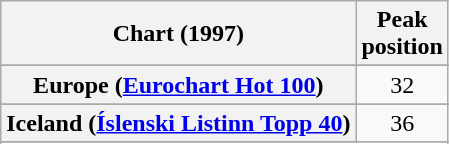<table class="wikitable sortable plainrowheaders" style="text-align:center">
<tr>
<th>Chart (1997)</th>
<th>Peak<br>position</th>
</tr>
<tr>
</tr>
<tr>
</tr>
<tr>
</tr>
<tr>
<th scope="row">Europe (<a href='#'>Eurochart Hot 100</a>)</th>
<td>32</td>
</tr>
<tr>
</tr>
<tr>
<th scope="row">Iceland (<a href='#'>Íslenski Listinn Topp 40</a>)</th>
<td>36</td>
</tr>
<tr>
</tr>
<tr>
</tr>
<tr>
</tr>
<tr>
</tr>
<tr>
</tr>
<tr>
</tr>
<tr>
</tr>
<tr>
</tr>
</table>
